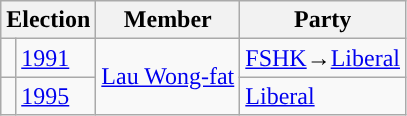<table class="wikitable">
<tr>
<th colspan="2">Election</th>
<th>Member</th>
<th>Party</th>
</tr>
<tr>
<td style="background-color: "></td>
<td><a href='#'>1991</a></td>
<td rowspan=2><a href='#'>Lau Wong-fat</a></td>
<td><a href='#'>FSHK</a>→<a href='#'>Liberal</a></td>
</tr>
<tr>
<td style="background-color: "></td>
<td><a href='#'>1995</a></td>
<td><a href='#'>Liberal</a></td>
</tr>
</table>
